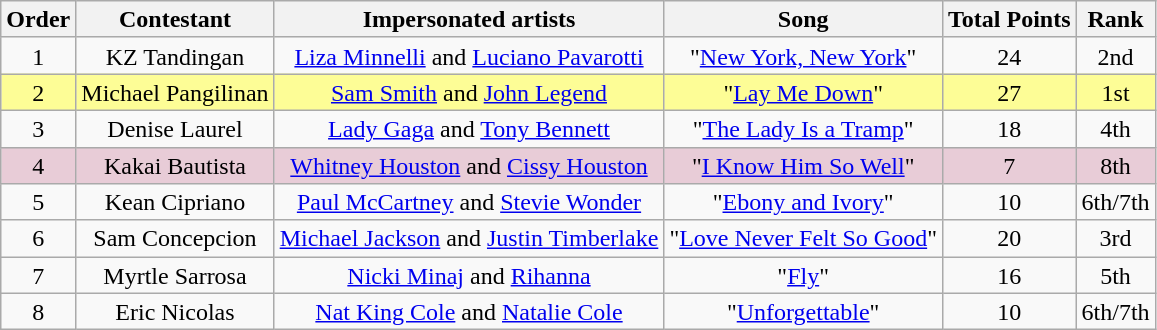<table class="wikitable" style="text-align:center; line-height:17px; width:auto;">
<tr>
<th>Order</th>
<th>Contestant</th>
<th>Impersonated artists</th>
<th>Song</th>
<th>Total Points</th>
<th>Rank</th>
</tr>
<tr>
<td>1</td>
<td>KZ Tandingan</td>
<td><a href='#'>Liza Minnelli</a> and <a href='#'>Luciano Pavarotti</a></td>
<td>"<a href='#'>New York, New York</a>"</td>
<td>24</td>
<td>2nd</td>
</tr>
<tr>
<td style="background:#FDFD96;">2</td>
<td style="background:#FDFD96;">Michael Pangilinan</td>
<td style="background:#FDFD96;"><a href='#'>Sam Smith</a> and <a href='#'>John Legend</a></td>
<td style="background:#FDFD96;">"<a href='#'>Lay Me Down</a>"</td>
<td style="background:#FDFD96;">27</td>
<td style="background:#FDFD96;">1st</td>
</tr>
<tr>
<td>3</td>
<td>Denise Laurel</td>
<td><a href='#'>Lady Gaga</a> and <a href='#'>Tony Bennett</a></td>
<td>"<a href='#'>The Lady Is a Tramp</a>"</td>
<td>18</td>
<td>4th</td>
</tr>
<tr>
<td style="background:#E8CCD7;">4</td>
<td style="background:#E8CCD7;">Kakai Bautista</td>
<td style="background:#E8CCD7;"><a href='#'>Whitney Houston</a> and <a href='#'>Cissy Houston</a></td>
<td style="background:#E8CCD7;">"<a href='#'>I Know Him So Well</a>"</td>
<td style="background:#E8CCD7;">7</td>
<td style="background:#E8CCD7;">8th</td>
</tr>
<tr>
<td>5</td>
<td>Kean Cipriano</td>
<td><a href='#'>Paul McCartney</a> and <a href='#'>Stevie Wonder</a></td>
<td>"<a href='#'>Ebony and Ivory</a>"</td>
<td>10</td>
<td>6th/7th</td>
</tr>
<tr>
<td>6</td>
<td>Sam Concepcion</td>
<td><a href='#'>Michael Jackson</a> and <a href='#'>Justin Timberlake</a></td>
<td>"<a href='#'>Love Never Felt So Good</a>"</td>
<td>20</td>
<td>3rd</td>
</tr>
<tr>
<td>7</td>
<td>Myrtle Sarrosa</td>
<td><a href='#'>Nicki Minaj</a> and <a href='#'>Rihanna</a></td>
<td>"<a href='#'>Fly</a>"</td>
<td>16</td>
<td>5th</td>
</tr>
<tr>
<td>8</td>
<td>Eric Nicolas</td>
<td><a href='#'>Nat King Cole</a> and <a href='#'>Natalie Cole</a></td>
<td>"<a href='#'>Unforgettable</a>"</td>
<td>10</td>
<td>6th/7th</td>
</tr>
</table>
